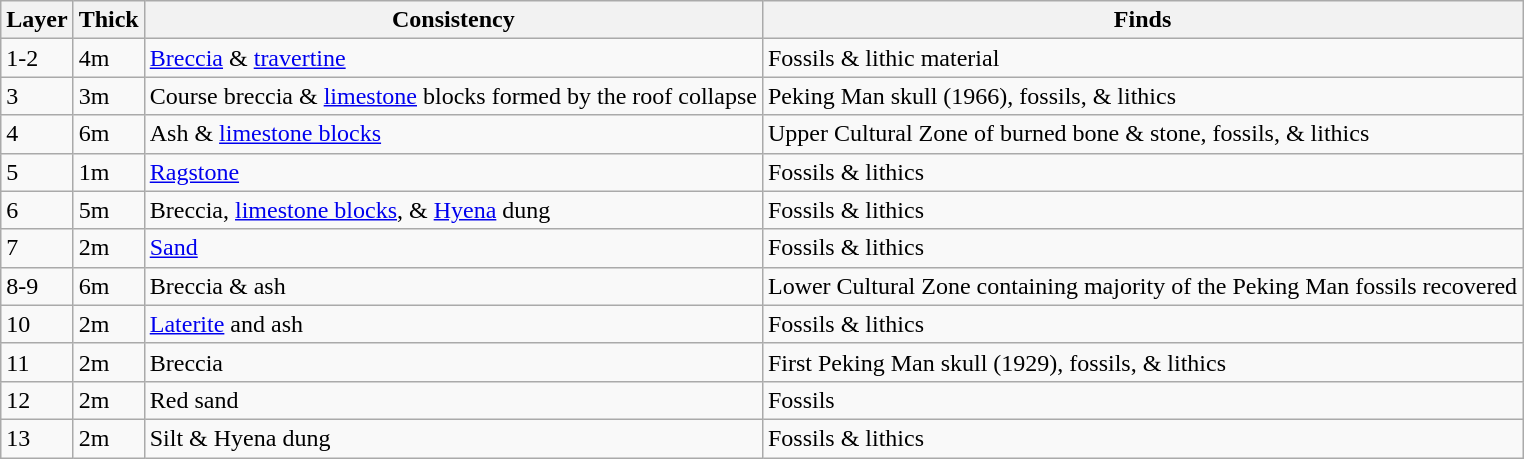<table class="wikitable">
<tr>
<th>Layer</th>
<th>Thick</th>
<th>Consistency</th>
<th>Finds</th>
</tr>
<tr>
<td>1-2</td>
<td>4m</td>
<td><a href='#'>Breccia</a> & <a href='#'>travertine</a></td>
<td>Fossils & lithic material</td>
</tr>
<tr>
<td>3</td>
<td>3m</td>
<td>Course breccia & <a href='#'>limestone</a> blocks formed by the roof collapse</td>
<td>Peking Man skull (1966), fossils, & lithics</td>
</tr>
<tr>
<td>4</td>
<td>6m</td>
<td>Ash & <a href='#'>limestone blocks</a></td>
<td>Upper Cultural Zone of burned bone & stone, fossils, & lithics</td>
</tr>
<tr>
<td>5</td>
<td>1m</td>
<td><a href='#'>Ragstone</a></td>
<td>Fossils & lithics</td>
</tr>
<tr>
<td>6</td>
<td>5m</td>
<td>Breccia, <a href='#'>limestone blocks</a>, & <a href='#'>Hyena</a> dung</td>
<td>Fossils & lithics</td>
</tr>
<tr>
<td>7</td>
<td>2m</td>
<td><a href='#'>Sand</a></td>
<td>Fossils & lithics</td>
</tr>
<tr>
<td>8-9</td>
<td>6m</td>
<td>Breccia & ash</td>
<td>Lower Cultural Zone containing majority of the Peking Man fossils recovered</td>
</tr>
<tr>
<td>10</td>
<td>2m</td>
<td><a href='#'>Laterite</a> and ash</td>
<td>Fossils & lithics</td>
</tr>
<tr>
<td>11</td>
<td>2m</td>
<td>Breccia</td>
<td>First Peking Man skull (1929), fossils, & lithics</td>
</tr>
<tr>
<td>12</td>
<td>2m</td>
<td>Red sand</td>
<td>Fossils</td>
</tr>
<tr>
<td>13</td>
<td>2m</td>
<td>Silt & Hyena dung</td>
<td>Fossils & lithics</td>
</tr>
</table>
